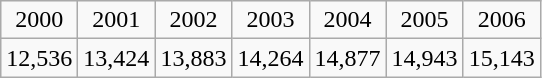<table class="wikitable" style="text-align:center">
<tr>
<td>2000</td>
<td>2001</td>
<td>2002</td>
<td>2003</td>
<td>2004</td>
<td>2005</td>
<td>2006</td>
</tr>
<tr>
<td>12,536</td>
<td>13,424</td>
<td>13,883</td>
<td>14,264</td>
<td>14,877</td>
<td>14,943</td>
<td>15,143</td>
</tr>
</table>
